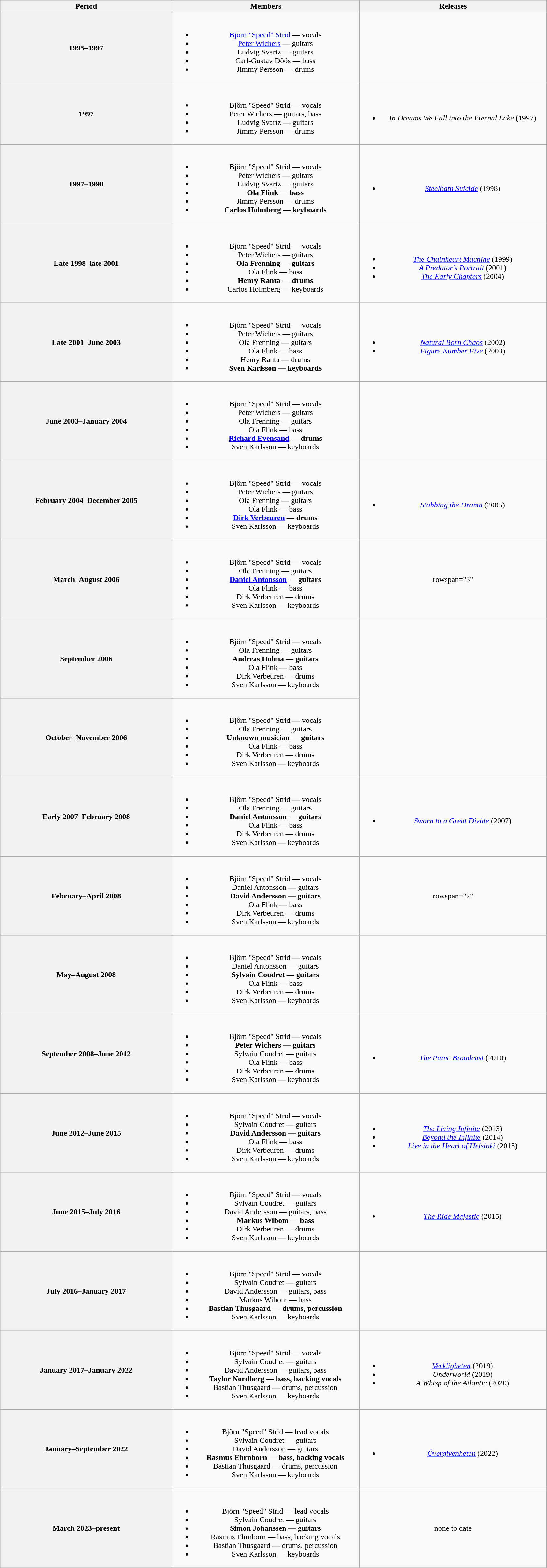<table class="wikitable plainrowheaders" style="text-align:center;">
<tr>
<th scope="col" style="width:22em;">Period</th>
<th scope="col" style="width:24em;">Members</th>
<th scope="col" style="width:24em;">Releases</th>
</tr>
<tr>
<th scope="col">1995–1997<br></th>
<td><br><ul><li><a href='#'>Björn "Speed" Strid</a> — vocals</li><li><a href='#'>Peter Wichers</a> — guitars</li><li>Ludvig Svartz — guitars</li><li>Carl-Gustav Döös — bass</li><li>Jimmy Persson — drums</li></ul></td>
<td></td>
</tr>
<tr>
<th scope="col">1997</th>
<td><br><ul><li>Björn "Speed" Strid — vocals</li><li>Peter Wichers — guitars, bass</li><li>Ludvig Svartz — guitars</li><li>Jimmy Persson — drums</li></ul></td>
<td><br><ul><li><em>In Dreams We Fall into the Eternal Lake</em> (1997)</li></ul></td>
</tr>
<tr>
<th scope="col">1997–1998</th>
<td><br><ul><li>Björn "Speed" Strid — vocals</li><li>Peter Wichers — guitars</li><li>Ludvig Svartz — guitars</li><li><strong>Ola Flink — bass</strong></li><li>Jimmy Persson — drums</li><li><strong>Carlos Holmberg — keyboards</strong></li></ul></td>
<td><br><ul><li><em><a href='#'>Steelbath Suicide</a></em> (1998)</li></ul></td>
</tr>
<tr>
<th scope="col">Late 1998–late 2001</th>
<td><br><ul><li>Björn "Speed" Strid — vocals</li><li>Peter Wichers — guitars</li><li><strong>Ola Frenning — guitars</strong></li><li>Ola Flink — bass</li><li><strong>Henry Ranta — drums</strong></li><li>Carlos Holmberg — keyboards</li></ul></td>
<td><br><ul><li><em><a href='#'>The Chainheart Machine</a></em> (1999)</li><li><em><a href='#'>A Predator's Portrait</a></em> (2001)</li><li><em><a href='#'>The Early Chapters</a></em> (2004)</li></ul></td>
</tr>
<tr>
<th scope="col">Late 2001–June 2003</th>
<td><br><ul><li>Björn "Speed" Strid — vocals</li><li>Peter Wichers — guitars</li><li>Ola Frenning — guitars</li><li>Ola Flink — bass</li><li>Henry Ranta — drums</li><li><strong>Sven Karlsson — keyboards</strong></li></ul></td>
<td><br><ul><li><em><a href='#'>Natural Born Chaos</a></em> (2002)</li><li><em><a href='#'>Figure Number Five</a></em> (2003)</li></ul></td>
</tr>
<tr>
<th scope="col">June 2003–January 2004</th>
<td><br><ul><li>Björn "Speed" Strid — vocals</li><li>Peter Wichers — guitars</li><li>Ola Frenning — guitars</li><li>Ola Flink — bass</li><li><strong><a href='#'>Richard Evensand</a> — drums</strong></li><li>Sven Karlsson — keyboards</li></ul></td>
<td></td>
</tr>
<tr>
<th scope="col">February 2004–December 2005</th>
<td><br><ul><li>Björn "Speed" Strid — vocals</li><li>Peter Wichers — guitars</li><li>Ola Frenning — guitars</li><li>Ola Flink — bass</li><li><strong><a href='#'>Dirk Verbeuren</a> — drums</strong></li><li>Sven Karlsson — keyboards</li></ul></td>
<td><br><ul><li><em><a href='#'>Stabbing the Drama</a></em> (2005)</li></ul></td>
</tr>
<tr>
<th scope="col">March–August 2006</th>
<td><br><ul><li>Björn "Speed" Strid — vocals</li><li>Ola Frenning — guitars</li><li><strong><a href='#'>Daniel Antonsson</a> — guitars</strong> </li><li>Ola Flink — bass</li><li>Dirk Verbeuren — drums</li><li>Sven Karlsson — keyboards</li></ul></td>
<td>rowspan="3" </td>
</tr>
<tr>
<th scope="col">September 2006</th>
<td><br><ul><li>Björn "Speed" Strid — vocals</li><li>Ola Frenning — guitars</li><li><strong>Andreas Holma — guitars</strong> </li><li>Ola Flink — bass</li><li>Dirk Verbeuren — drums</li><li>Sven Karlsson — keyboards</li></ul></td>
</tr>
<tr>
<th scope="col">October–November 2006</th>
<td><br><ul><li>Björn "Speed" Strid — vocals</li><li>Ola Frenning — guitars</li><li><strong>Unknown musician — guitars</strong> </li><li>Ola Flink — bass</li><li>Dirk Verbeuren — drums</li><li>Sven Karlsson — keyboards</li></ul></td>
</tr>
<tr>
<th scope="col">Early 2007–February 2008</th>
<td><br><ul><li>Björn "Speed" Strid — vocals</li><li>Ola Frenning — guitars</li><li><strong>Daniel Antonsson — guitars</strong></li><li>Ola Flink — bass</li><li>Dirk Verbeuren — drums</li><li>Sven Karlsson — keyboards</li></ul></td>
<td><br><ul><li><em><a href='#'>Sworn to a Great Divide</a></em> (2007)</li></ul></td>
</tr>
<tr>
<th scope="col">February–April 2008</th>
<td><br><ul><li>Björn "Speed" Strid — vocals</li><li>Daniel Antonsson — guitars</li><li><strong>David Andersson — guitars</strong> </li><li>Ola Flink — bass</li><li>Dirk Verbeuren — drums</li><li>Sven Karlsson — keyboards</li></ul></td>
<td>rowspan="2" </td>
</tr>
<tr>
<th scope="col">May–August 2008</th>
<td><br><ul><li>Björn "Speed" Strid — vocals</li><li>Daniel Antonsson — guitars</li><li><strong>Sylvain Coudret — guitars</strong> </li><li>Ola Flink — bass</li><li>Dirk Verbeuren — drums</li><li>Sven Karlsson — keyboards</li></ul></td>
</tr>
<tr>
<th scope="col">September 2008–June 2012</th>
<td><br><ul><li>Björn "Speed" Strid — vocals</li><li><strong>Peter Wichers — guitars</strong></li><li>Sylvain Coudret — guitars</li><li>Ola Flink — bass</li><li>Dirk Verbeuren — drums</li><li>Sven Karlsson — keyboards</li></ul></td>
<td><br><ul><li><em><a href='#'>The Panic Broadcast</a></em> (2010)</li></ul></td>
</tr>
<tr>
<th scope="col">June 2012–June 2015</th>
<td><br><ul><li>Björn "Speed" Strid — vocals</li><li>Sylvain Coudret — guitars</li><li><strong>David Andersson — guitars</strong></li><li>Ola Flink — bass</li><li>Dirk Verbeuren — drums</li><li>Sven Karlsson — keyboards</li></ul></td>
<td><br><ul><li><em><a href='#'>The Living Infinite</a></em> (2013)</li><li><em><a href='#'>Beyond the Infinite</a></em> (2014)</li><li><em><a href='#'>Live in the Heart of Helsinki</a></em> (2015)</li></ul></td>
</tr>
<tr>
<th scope="col">June 2015–July 2016</th>
<td><br><ul><li>Björn "Speed" Strid — vocals</li><li>Sylvain Coudret — guitars</li><li>David Andersson — guitars, bass</li><li><strong>Markus Wibom — bass</strong> </li><li>Dirk Verbeuren — drums</li><li>Sven Karlsson — keyboards</li></ul></td>
<td><br><ul><li><em><a href='#'>The Ride Majestic</a></em> (2015)</li></ul></td>
</tr>
<tr>
<th scope="col">July 2016–January 2017</th>
<td><br><ul><li>Björn "Speed" Strid — vocals</li><li>Sylvain Coudret — guitars</li><li>David Andersson — guitars, bass</li><li>Markus Wibom — bass </li><li><strong>Bastian Thusgaard — drums, percussion</strong></li><li>Sven Karlsson — keyboards</li></ul></td>
<td></td>
</tr>
<tr>
<th scope="col">January 2017–January 2022</th>
<td><br><ul><li>Björn "Speed" Strid — vocals</li><li>Sylvain Coudret — guitars</li><li>David Andersson — guitars, bass</li><li><strong>Taylor Nordberg — bass, backing vocals</strong> </li><li>Bastian Thusgaard — drums, percussion</li><li>Sven Karlsson — keyboards</li></ul></td>
<td><br><ul><li><em><a href='#'>Verkligheten</a></em> (2019)</li><li><em>Underworld</em> (2019)</li><li><em>A Whisp of the Atlantic</em> (2020)</li></ul></td>
</tr>
<tr>
<th scope="col">January–September 2022</th>
<td><br><ul><li>Björn "Speed" Strid — lead vocals</li><li>Sylvain Coudret — guitars</li><li>David Andersson — guitars</li><li><strong>Rasmus Ehrnborn — bass, backing vocals</strong></li><li>Bastian Thusgaard — drums, percussion</li><li>Sven Karlsson — keyboards</li></ul></td>
<td><br><ul><li><em><a href='#'>Övergivenheten</a></em> (2022)</li></ul></td>
</tr>
<tr>
<th scope="col">March 2023–present</th>
<td><br><ul><li>Björn "Speed" Strid — lead vocals</li><li>Sylvain Coudret — guitars</li><li><strong>Simon Johanssen — guitars</strong></li><li>Rasmus Ehrnborn — bass, backing vocals</li><li>Bastian Thusgaard — drums, percussion</li><li>Sven Karlsson — keyboards</li></ul></td>
<td>none to date</td>
</tr>
</table>
